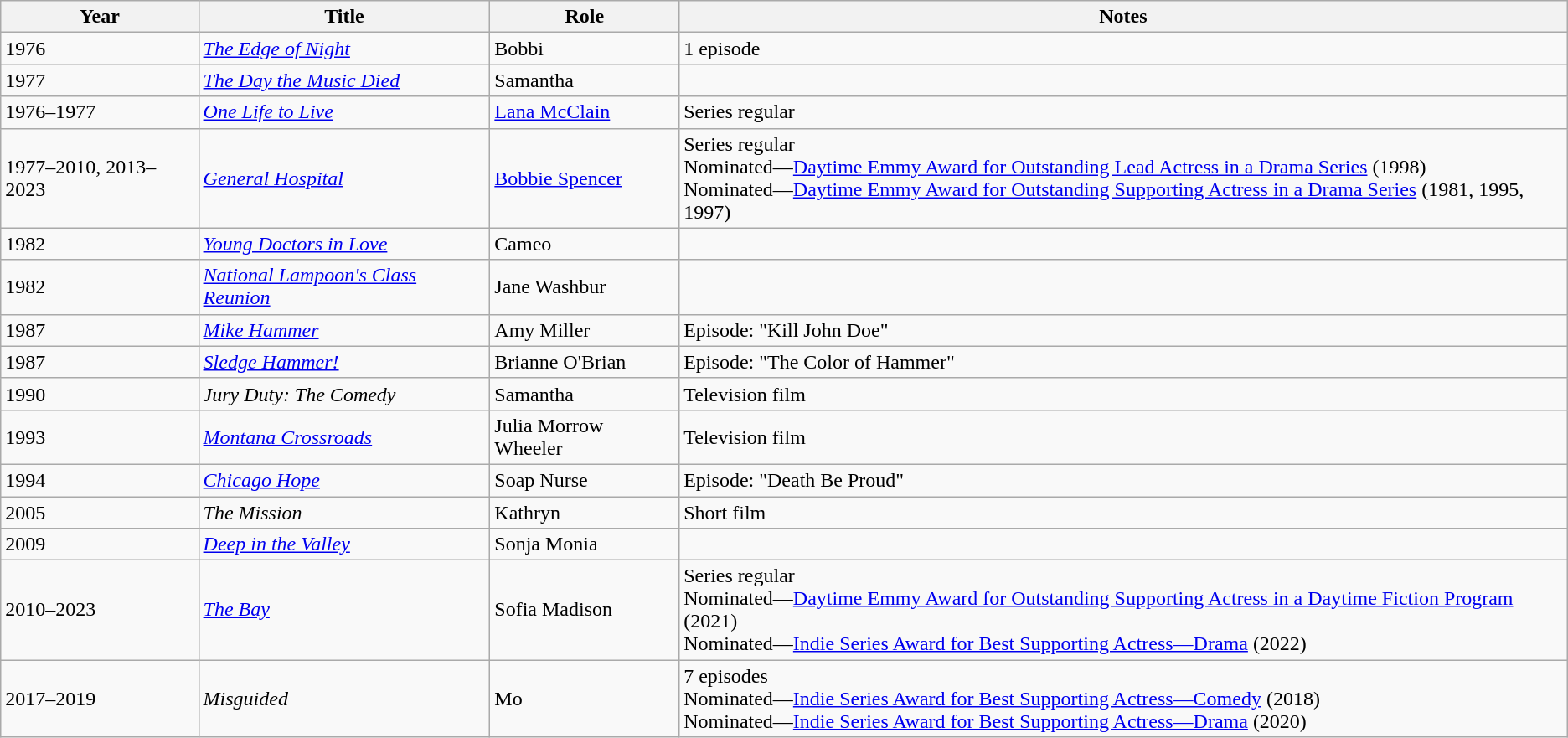<table class="wikitable sortable">
<tr>
<th>Year</th>
<th>Title</th>
<th>Role</th>
<th class="unsortable">Notes</th>
</tr>
<tr>
<td>1976</td>
<td><em><a href='#'>The Edge of Night</a></em></td>
<td>Bobbi</td>
<td>1 episode</td>
</tr>
<tr>
<td>1977</td>
<td><em><a href='#'>The Day the Music Died</a></em></td>
<td>Samantha</td>
<td></td>
</tr>
<tr>
<td>1976–1977</td>
<td><em><a href='#'>One Life to Live</a></em></td>
<td><a href='#'>Lana McClain</a></td>
<td>Series regular</td>
</tr>
<tr>
<td>1977–2010, 2013–2023</td>
<td><em><a href='#'>General Hospital</a></em></td>
<td><a href='#'>Bobbie Spencer</a></td>
<td>Series regular<br>Nominated—<a href='#'>Daytime Emmy Award for Outstanding Lead Actress in a Drama Series</a> (1998)<br>Nominated—<a href='#'>Daytime Emmy Award for Outstanding Supporting Actress in a Drama Series</a> (1981, 1995, 1997)</td>
</tr>
<tr>
<td>1982</td>
<td><em><a href='#'>Young Doctors in Love</a></em></td>
<td>Cameo</td>
<td></td>
</tr>
<tr>
<td>1982</td>
<td><em><a href='#'>National Lampoon's Class Reunion</a></em></td>
<td>Jane Washbur</td>
<td></td>
</tr>
<tr>
<td>1987</td>
<td><em><a href='#'>Mike Hammer</a></em></td>
<td>Amy Miller</td>
<td>Episode: "Kill John Doe"</td>
</tr>
<tr>
<td>1987</td>
<td><em><a href='#'>Sledge Hammer!</a></em></td>
<td>Brianne O'Brian</td>
<td>Episode: "The Color of Hammer"</td>
</tr>
<tr>
<td>1990</td>
<td><em>Jury Duty: The Comedy</em></td>
<td>Samantha</td>
<td>Television film</td>
</tr>
<tr>
<td>1993</td>
<td><em><a href='#'>Montana Crossroads</a></em></td>
<td>Julia Morrow Wheeler</td>
<td>Television film</td>
</tr>
<tr>
<td>1994</td>
<td><em><a href='#'>Chicago Hope</a></em></td>
<td>Soap Nurse</td>
<td>Episode: "Death Be Proud"</td>
</tr>
<tr>
<td>2005</td>
<td><em>The Mission</em></td>
<td>Kathryn</td>
<td>Short film</td>
</tr>
<tr>
<td>2009</td>
<td><em><a href='#'>Deep in the Valley</a></em></td>
<td>Sonja Monia</td>
<td></td>
</tr>
<tr>
<td>2010–2023</td>
<td><em><a href='#'>The Bay</a></em></td>
<td>Sofia Madison</td>
<td>Series regular<br>Nominated—<a href='#'>Daytime Emmy Award for Outstanding Supporting Actress in a Daytime Fiction Program</a> (2021)<br>Nominated—<a href='#'>Indie Series Award for Best Supporting Actress—Drama</a> (2022)</td>
</tr>
<tr>
<td>2017–2019</td>
<td><em>Misguided</em></td>
<td>Mo</td>
<td>7 episodes<br>Nominated—<a href='#'>Indie Series Award for Best Supporting Actress—Comedy</a> (2018)<br>Nominated—<a href='#'>Indie Series Award for Best Supporting Actress—Drama</a> (2020)</td>
</tr>
</table>
